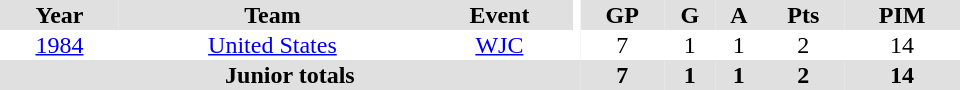<table border="0" cellpadding="1" cellspacing="0" ID="Table3" style="text-align:center; width:40em">
<tr bgcolor="#e0e0e0">
<th>Year</th>
<th>Team</th>
<th>Event</th>
<th rowspan="102" bgcolor="#ffffff"></th>
<th>GP</th>
<th>G</th>
<th>A</th>
<th>Pts</th>
<th>PIM</th>
</tr>
<tr>
<td><a href='#'>1984</a></td>
<td><a href='#'>United States</a></td>
<td><a href='#'>WJC</a></td>
<td>7</td>
<td>1</td>
<td>1</td>
<td>2</td>
<td>14</td>
</tr>
<tr bgcolor="#e0e0e0">
<th colspan="4">Junior totals</th>
<th>7</th>
<th>1</th>
<th>1</th>
<th>2</th>
<th>14</th>
</tr>
</table>
